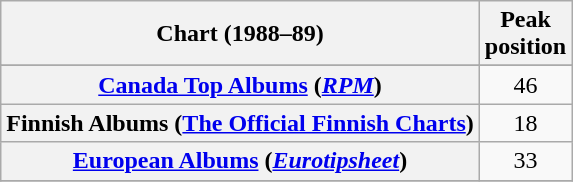<table class="wikitable sortable plainrowheaders" style="text-align:center">
<tr>
<th>Chart (1988–89)</th>
<th>Peak<br>position</th>
</tr>
<tr>
</tr>
<tr>
</tr>
<tr>
</tr>
<tr>
</tr>
<tr>
</tr>
<tr>
</tr>
<tr>
<th scope="row"><a href='#'>Canada Top Albums</a>  (<em><a href='#'>RPM</a></em>)</th>
<td>46</td>
</tr>
<tr>
<th scope="row">Finnish Albums (<a href='#'>The Official Finnish Charts</a>)</th>
<td>18</td>
</tr>
<tr>
<th scope="row"><a href='#'>European Albums</a> (<em><a href='#'>Eurotipsheet</a></em>)</th>
<td style="text-align:center;">33</td>
</tr>
<tr>
</tr>
</table>
